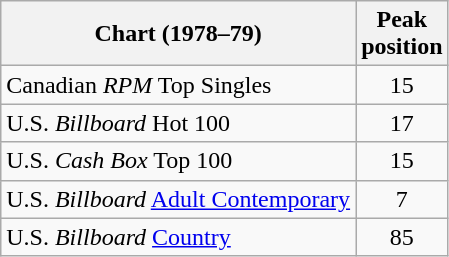<table class="wikitable sortable">
<tr>
<th>Chart (1978–79)</th>
<th>Peak<br>position</th>
</tr>
<tr>
<td>Canadian <em>RPM</em> Top Singles</td>
<td style="text-align:center;">15</td>
</tr>
<tr>
<td>U.S. <em>Billboard</em> Hot 100 </td>
<td style="text-align:center;">17</td>
</tr>
<tr>
<td>U.S. <em>Cash Box</em> Top 100 </td>
<td style="text-align:center;">15</td>
</tr>
<tr>
<td>U.S. <em>Billboard</em> <a href='#'>Adult Contemporary</a></td>
<td style="text-align:center;">7</td>
</tr>
<tr>
<td>U.S. <em>Billboard</em> <a href='#'>Country</a></td>
<td style="text-align:center;">85</td>
</tr>
</table>
